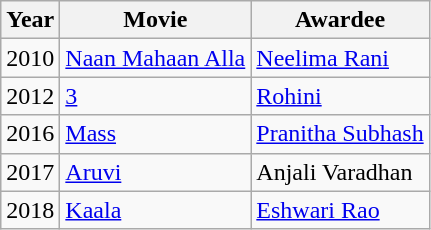<table class="wikitable">
<tr>
<th>Year</th>
<th>Movie</th>
<th>Awardee</th>
</tr>
<tr>
<td>2010</td>
<td><a href='#'>Naan Mahaan Alla</a></td>
<td><a href='#'>Neelima Rani</a></td>
</tr>
<tr>
<td>2012</td>
<td><a href='#'>3</a></td>
<td><a href='#'>Rohini</a></td>
</tr>
<tr>
<td>2016</td>
<td><a href='#'>Mass</a></td>
<td><a href='#'>Pranitha Subhash</a></td>
</tr>
<tr>
<td>2017</td>
<td><a href='#'>Aruvi</a></td>
<td>Anjali Varadhan</td>
</tr>
<tr>
<td>2018</td>
<td><a href='#'>Kaala</a></td>
<td><a href='#'>Eshwari Rao</a></td>
</tr>
</table>
